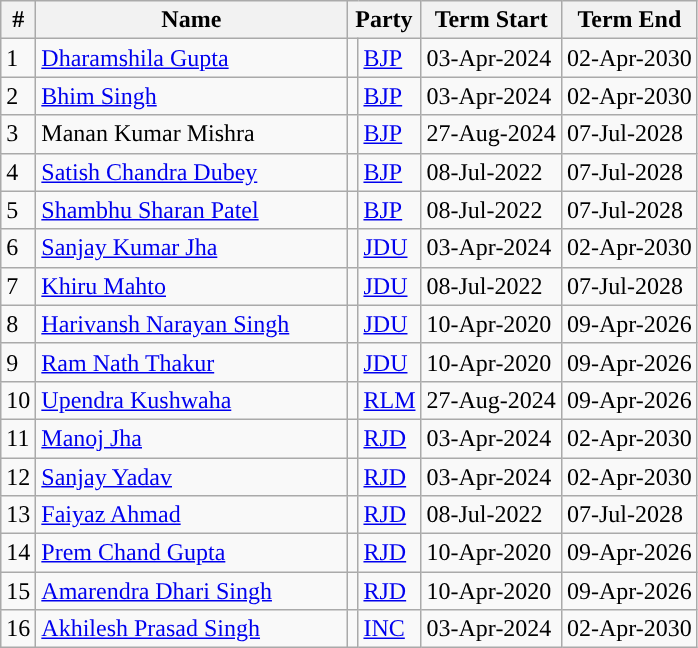<table class="wikitable sortable">
<tr>
<th>#</th>
<th style="width:200px">Name</th>
<th colspan="2">Party</th>
<th>Term Start</th>
<th>Term End</th>
</tr>
<tr>
<td>1</td>
<td><a href='#'>Dharamshila Gupta</a></td>
<td style="background-color: "></td>
<td><a href='#'>BJP</a></td>
<td>03-Apr-2024</td>
<td>02-Apr-2030</td>
</tr>
<tr>
<td>2</td>
<td><a href='#'>Bhim Singh</a></td>
<td style="background-color: "></td>
<td><a href='#'>BJP</a></td>
<td>03-Apr-2024</td>
<td>02-Apr-2030</td>
</tr>
<tr>
<td>3</td>
<td>Manan Kumar Mishra</td>
<td style="background-color: "></td>
<td><a href='#'>BJP</a></td>
<td>27-Aug-2024</td>
<td>07-Jul-2028</td>
</tr>
<tr>
<td>4</td>
<td><a href='#'>Satish Chandra Dubey</a></td>
<td style="background-color: "></td>
<td><a href='#'>BJP</a></td>
<td>08-Jul-2022</td>
<td>07-Jul-2028</td>
</tr>
<tr>
<td>5</td>
<td><a href='#'>Shambhu Sharan Patel</a></td>
<td style="background-color: "></td>
<td><a href='#'>BJP</a></td>
<td>08-Jul-2022</td>
<td>07-Jul-2028</td>
</tr>
<tr>
<td>6</td>
<td><a href='#'>Sanjay Kumar Jha</a></td>
<td style="background-color: "></td>
<td><a href='#'>JDU</a></td>
<td>03-Apr-2024</td>
<td>02-Apr-2030</td>
</tr>
<tr>
<td>7</td>
<td><a href='#'>Khiru Mahto</a></td>
<td style="background-color: "></td>
<td><a href='#'>JDU</a></td>
<td>08-Jul-2022</td>
<td>07-Jul-2028</td>
</tr>
<tr>
<td>8</td>
<td><a href='#'>Harivansh Narayan Singh</a></td>
<td style="background-color: "></td>
<td><a href='#'>JDU</a></td>
<td>10-Apr-2020</td>
<td>09-Apr-2026</td>
</tr>
<tr>
<td>9</td>
<td><a href='#'>Ram Nath Thakur</a></td>
<td style="background-color: "></td>
<td><a href='#'>JDU</a></td>
<td>10-Apr-2020</td>
<td>09-Apr-2026</td>
</tr>
<tr>
<td>10</td>
<td><a href='#'>Upendra Kushwaha</a></td>
<td style="background-color: "></td>
<td><a href='#'>RLM</a></td>
<td>27-Aug-2024</td>
<td>09-Apr-2026</td>
</tr>
<tr>
<td>11</td>
<td><a href='#'>Manoj Jha</a></td>
<td style="background-color: "></td>
<td><a href='#'>RJD</a></td>
<td>03-Apr-2024</td>
<td>02-Apr-2030</td>
</tr>
<tr>
<td>12</td>
<td><a href='#'>Sanjay Yadav</a></td>
<td style="background-color: "></td>
<td><a href='#'>RJD</a></td>
<td>03-Apr-2024</td>
<td>02-Apr-2030</td>
</tr>
<tr>
<td>13</td>
<td><a href='#'>Faiyaz Ahmad</a></td>
<td style="background-color: "></td>
<td><a href='#'>RJD</a></td>
<td>08-Jul-2022</td>
<td>07-Jul-2028</td>
</tr>
<tr>
<td>14</td>
<td><a href='#'>Prem Chand Gupta</a></td>
<td style="background-color: "></td>
<td><a href='#'>RJD</a></td>
<td>10-Apr-2020</td>
<td>09-Apr-2026</td>
</tr>
<tr>
<td>15</td>
<td><a href='#'>Amarendra Dhari Singh</a></td>
<td style="background-color: "></td>
<td><a href='#'>RJD</a></td>
<td>10-Apr-2020</td>
<td>09-Apr-2026</td>
</tr>
<tr>
<td>16</td>
<td><a href='#'>Akhilesh Prasad Singh</a></td>
<td style="background-color: "></td>
<td><a href='#'>INC</a></td>
<td>03-Apr-2024</td>
<td>02-Apr-2030</td>
</tr>
</table>
